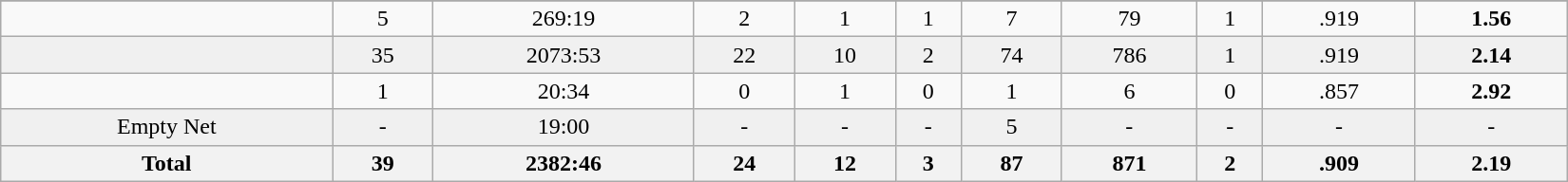<table class="wikitable sortable" width=1100>
<tr align="center">
</tr>
<tr align="center" bgcolor="">
<td></td>
<td>5</td>
<td>269:19</td>
<td>2</td>
<td>1</td>
<td>1</td>
<td>7</td>
<td>79</td>
<td>1</td>
<td>.919</td>
<td><strong>1.56</strong></td>
</tr>
<tr align="center" bgcolor="f0f0f0">
<td></td>
<td>35</td>
<td>2073:53</td>
<td>22</td>
<td>10</td>
<td>2</td>
<td>74</td>
<td>786</td>
<td>1</td>
<td>.919</td>
<td><strong>2.14</strong></td>
</tr>
<tr align="center" bgcolor="">
<td></td>
<td>1</td>
<td>20:34</td>
<td>0</td>
<td>1</td>
<td>0</td>
<td>1</td>
<td>6</td>
<td>0</td>
<td>.857</td>
<td><strong>2.92</strong></td>
</tr>
<tr align="center" bgcolor="f0f0f0">
<td>Empty Net</td>
<td>-</td>
<td>19:00</td>
<td>-</td>
<td>-</td>
<td>-</td>
<td>5</td>
<td>-</td>
<td>-</td>
<td>-</td>
<td>-</td>
</tr>
<tr>
<th>Total</th>
<th>39</th>
<th>2382:46</th>
<th>24</th>
<th>12</th>
<th>3</th>
<th>87</th>
<th>871</th>
<th>2</th>
<th>.909</th>
<th>2.19</th>
</tr>
</table>
